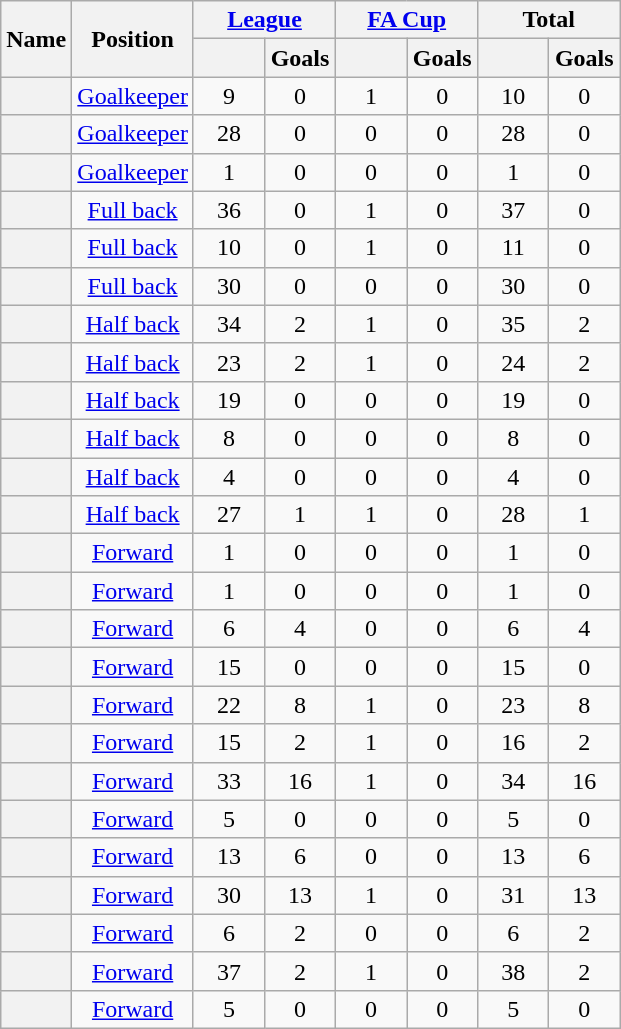<table class="wikitable sortable plainrowheaders" style=text-align:center>
<tr class="unsortable">
<th scope=col rowspan=2>Name</th>
<th scope=col rowspan=2>Position</th>
<th scope=col colspan=2><a href='#'>League</a></th>
<th scope=col colspan=2><a href='#'>FA Cup</a></th>
<th scope=col colspan=2>Total</th>
</tr>
<tr>
<th width=40 scope=col></th>
<th width=40 scope=col>Goals</th>
<th width=40 scope=col></th>
<th width=40 scope=col>Goals</th>
<th width=40 scope=col></th>
<th width=40 scope=col>Goals</th>
</tr>
<tr>
<th scope="row"></th>
<td data-sort-value="1"><a href='#'>Goalkeeper</a></td>
<td>9</td>
<td>0</td>
<td>1</td>
<td>0</td>
<td>10</td>
<td>0</td>
</tr>
<tr>
<th scope="row"></th>
<td data-sort-value="1"><a href='#'>Goalkeeper</a></td>
<td>28</td>
<td>0</td>
<td>0</td>
<td>0</td>
<td>28</td>
<td>0</td>
</tr>
<tr>
<th scope="row"></th>
<td data-sort-value="1"><a href='#'>Goalkeeper</a></td>
<td>1</td>
<td>0</td>
<td>0</td>
<td>0</td>
<td>1</td>
<td>0</td>
</tr>
<tr>
<th scope="row"></th>
<td data-sort-value="2"><a href='#'>Full back</a></td>
<td>36</td>
<td>0</td>
<td>1</td>
<td>0</td>
<td>37</td>
<td>0</td>
</tr>
<tr>
<th scope="row"></th>
<td data-sort-value="2"><a href='#'>Full back</a></td>
<td>10</td>
<td>0</td>
<td>1</td>
<td>0</td>
<td>11</td>
<td>0</td>
</tr>
<tr>
<th scope="row"></th>
<td data-sort-value="2"><a href='#'>Full back</a></td>
<td>30</td>
<td>0</td>
<td>0</td>
<td>0</td>
<td>30</td>
<td>0</td>
</tr>
<tr>
<th scope="row"></th>
<td data-sort-value="2"><a href='#'>Half back</a></td>
<td>34</td>
<td>2</td>
<td>1</td>
<td>0</td>
<td>35</td>
<td>2</td>
</tr>
<tr>
<th scope="row"></th>
<td data-sort-value="2"><a href='#'>Half back</a></td>
<td>23</td>
<td>2</td>
<td>1</td>
<td>0</td>
<td>24</td>
<td>2</td>
</tr>
<tr>
<th scope="row"></th>
<td data-sort-value="2"><a href='#'>Half back</a></td>
<td>19</td>
<td>0</td>
<td>0</td>
<td>0</td>
<td>19</td>
<td>0</td>
</tr>
<tr>
<th scope="row"></th>
<td data-sort-value="3"><a href='#'>Half back</a></td>
<td>8</td>
<td>0</td>
<td>0</td>
<td>0</td>
<td>8</td>
<td>0</td>
</tr>
<tr>
<th scope="row"></th>
<td data-sort-value="3"><a href='#'>Half back</a></td>
<td>4</td>
<td>0</td>
<td>0</td>
<td>0</td>
<td>4</td>
<td>0</td>
</tr>
<tr>
<th scope="row"></th>
<td data-sort-value="3"><a href='#'>Half back</a></td>
<td>27</td>
<td>1</td>
<td>1</td>
<td>0</td>
<td>28</td>
<td>1</td>
</tr>
<tr>
<th scope="row"></th>
<td data-sort-value="4"><a href='#'>Forward</a></td>
<td>1</td>
<td>0</td>
<td>0</td>
<td>0</td>
<td>1</td>
<td>0</td>
</tr>
<tr>
<th scope="row"></th>
<td data-sort-value="4"><a href='#'>Forward</a></td>
<td>1</td>
<td>0</td>
<td>0</td>
<td>0</td>
<td>1</td>
<td>0</td>
</tr>
<tr>
<th scope="row"></th>
<td data-sort-value="4"><a href='#'>Forward</a></td>
<td>6</td>
<td>4</td>
<td>0</td>
<td>0</td>
<td>6</td>
<td>4</td>
</tr>
<tr>
<th scope="row"></th>
<td data-sort-value="4"><a href='#'>Forward</a></td>
<td>15</td>
<td>0</td>
<td>0</td>
<td>0</td>
<td>15</td>
<td>0</td>
</tr>
<tr>
<th scope="row"></th>
<td data-sort-value="4"><a href='#'>Forward</a></td>
<td>22</td>
<td>8</td>
<td>1</td>
<td>0</td>
<td>23</td>
<td>8</td>
</tr>
<tr>
<th scope="row"></th>
<td data-sort-value="4"><a href='#'>Forward</a></td>
<td>15</td>
<td>2</td>
<td>1</td>
<td>0</td>
<td>16</td>
<td>2</td>
</tr>
<tr>
<th scope="row"></th>
<td data-sort-value="4"><a href='#'>Forward</a></td>
<td>33</td>
<td>16</td>
<td>1</td>
<td>0</td>
<td>34</td>
<td>16</td>
</tr>
<tr>
<th scope="row"></th>
<td data-sort-value="4"><a href='#'>Forward</a></td>
<td>5</td>
<td>0</td>
<td>0</td>
<td>0</td>
<td>5</td>
<td>0</td>
</tr>
<tr>
<th scope="row"></th>
<td data-sort-value="4"><a href='#'>Forward</a></td>
<td>13</td>
<td>6</td>
<td>0</td>
<td>0</td>
<td>13</td>
<td>6</td>
</tr>
<tr>
<th scope="row"></th>
<td data-sort-value="4"><a href='#'>Forward</a></td>
<td>30</td>
<td>13</td>
<td>1</td>
<td>0</td>
<td>31</td>
<td>13</td>
</tr>
<tr>
<th scope="row"></th>
<td data-sort-value="4"><a href='#'>Forward</a></td>
<td>6</td>
<td>2</td>
<td>0</td>
<td>0</td>
<td>6</td>
<td>2</td>
</tr>
<tr>
<th scope="row"></th>
<td data-sort-value="4"><a href='#'>Forward</a></td>
<td>37</td>
<td>2</td>
<td>1</td>
<td>0</td>
<td>38</td>
<td>2</td>
</tr>
<tr>
<th scope="row"></th>
<td data-sort-value="4"><a href='#'>Forward</a></td>
<td>5</td>
<td>0</td>
<td>0</td>
<td>0</td>
<td>5</td>
<td>0</td>
</tr>
</table>
